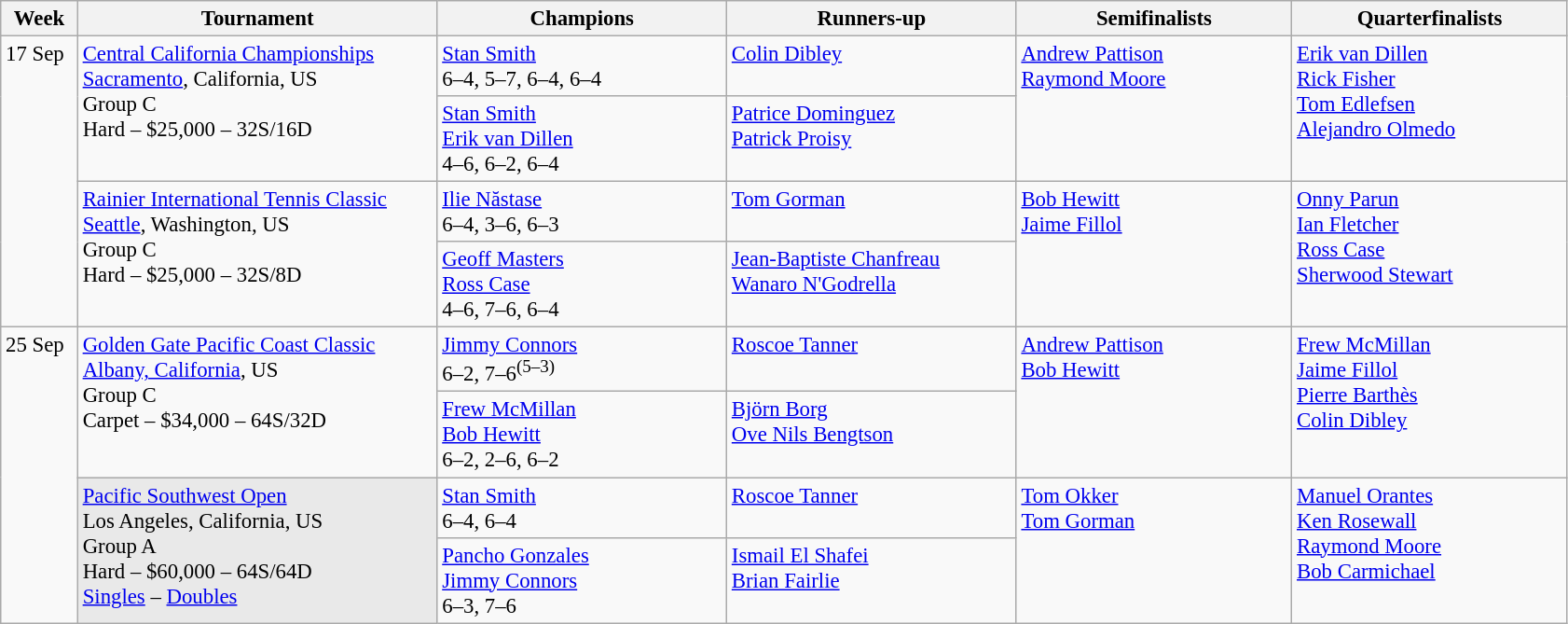<table class=wikitable style=font-size:95%>
<tr>
<th style="width:48px;">Week</th>
<th style="width:250px;">Tournament</th>
<th style="width:200px;">Champions</th>
<th style="width:200px;">Runners-up</th>
<th style="width:190px;">Semifinalists</th>
<th style="width:190px;">Quarterfinalists</th>
</tr>
<tr valign=top>
<td rowspan=4>17 Sep</td>
<td rowspan=2><a href='#'>Central California Championships</a><br><a href='#'>Sacramento</a>, California, US <br> Group C <br>Hard – $25,000 – 32S/16D</td>
<td> <a href='#'>Stan Smith</a> <br> 6–4, 5–7, 6–4, 6–4</td>
<td> <a href='#'>Colin Dibley</a></td>
<td rowspan=2> <a href='#'>Andrew Pattison</a> <br>  <a href='#'>Raymond Moore</a></td>
<td rowspan=2> <a href='#'>Erik van Dillen</a> <br>  <a href='#'>Rick Fisher</a> <br>  <a href='#'>Tom Edlefsen</a> <br>  <a href='#'>Alejandro Olmedo</a></td>
</tr>
<tr valign=top>
<td>  <a href='#'>Stan Smith</a> <br>  <a href='#'>Erik van Dillen</a> <br> 4–6, 6–2, 6–4</td>
<td> <a href='#'>Patrice Dominguez</a> <br>  <a href='#'>Patrick Proisy</a></td>
</tr>
<tr valign=top>
<td rowspan=2><a href='#'>Rainier International Tennis Classic</a><br><a href='#'>Seattle</a>, Washington, US <br> Group C <br> Hard – $25,000 – 32S/8D</td>
<td> <a href='#'>Ilie Năstase</a> <br> 6–4, 3–6, 6–3</td>
<td> <a href='#'>Tom Gorman</a></td>
<td rowspan=2> <a href='#'>Bob Hewitt</a> <br>  <a href='#'>Jaime Fillol</a></td>
<td rowspan=2> <a href='#'>Onny Parun</a> <br>  <a href='#'>Ian Fletcher</a> <br>  <a href='#'>Ross Case</a> <br>  <a href='#'>Sherwood Stewart</a></td>
</tr>
<tr valign=top>
<td> <a href='#'>Geoff Masters</a> <br>  <a href='#'>Ross Case</a> <br> 4–6, 7–6, 6–4</td>
<td> <a href='#'>Jean-Baptiste Chanfreau</a> <br>  <a href='#'>Wanaro N'Godrella</a></td>
</tr>
<tr valign=top>
<td rowspan=4>25 Sep</td>
<td rowspan=2><a href='#'>Golden Gate Pacific Coast Classic</a> <br> <a href='#'>Albany, California</a>, US <br> Group C <br> Carpet – $34,000 – 64S/32D</td>
<td> <a href='#'>Jimmy Connors</a> <br> 6–2, 7–6<sup>(5–3)</sup></td>
<td> <a href='#'>Roscoe Tanner</a></td>
<td rowspan=2> <a href='#'>Andrew Pattison</a> <br>  <a href='#'>Bob Hewitt</a></td>
<td rowspan=2> <a href='#'>Frew McMillan</a> <br>  <a href='#'>Jaime Fillol</a> <br>  <a href='#'>Pierre Barthès</a> <br>  <a href='#'>Colin Dibley</a></td>
</tr>
<tr valign=top>
<td> <a href='#'>Frew McMillan</a> <br>  <a href='#'>Bob Hewitt</a> <br> 6–2, 2–6, 6–2</td>
<td> <a href='#'>Björn Borg</a> <br>  <a href='#'>Ove Nils Bengtson</a></td>
</tr>
<tr valign=top>
<td rowspan=2 style="background:#E9E9E9;" rowspan="2"><a href='#'>Pacific Southwest Open</a> <br> Los Angeles, California, US <br> Group A <br> Hard – $60,000 – 64S/64D <br> <a href='#'>Singles</a> – <a href='#'>Doubles</a></td>
<td> <a href='#'>Stan Smith</a> <br> 6–4, 6–4</td>
<td> <a href='#'>Roscoe Tanner</a></td>
<td rowspan=2> <a href='#'>Tom Okker</a> <br>  <a href='#'>Tom Gorman</a></td>
<td rowspan=2> <a href='#'>Manuel Orantes</a> <br>  <a href='#'>Ken Rosewall</a> <br>  <a href='#'>Raymond Moore</a> <br>  <a href='#'>Bob Carmichael</a></td>
</tr>
<tr valign=top>
<td> <a href='#'>Pancho Gonzales</a> <br>  <a href='#'>Jimmy Connors</a> <br> 6–3, 7–6</td>
<td> <a href='#'>Ismail El Shafei</a> <br>  <a href='#'>Brian Fairlie</a></td>
</tr>
</table>
